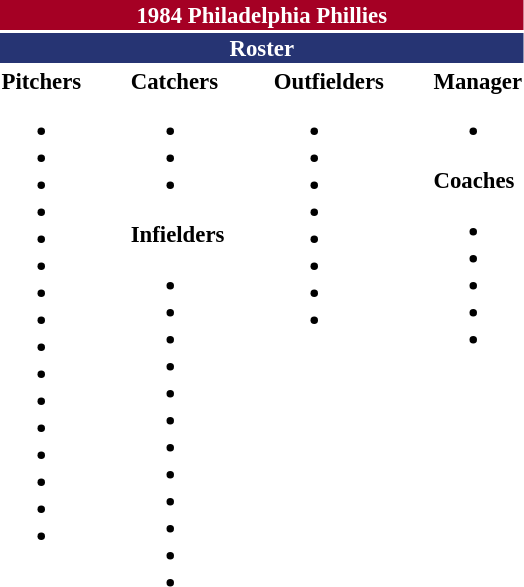<table class="toccolours" style="font-size: 95%;">
<tr>
<th colspan="10" style="background-color: #A50024; color: white; text-align: center;">1984 Philadelphia Phillies</th>
</tr>
<tr>
<td colspan="10" style="background-color: #263473; color: white; text-align: center;"><strong>Roster</strong></td>
</tr>
<tr>
<td valign="top"><strong>Pitchers</strong><br><ul><li></li><li></li><li></li><li></li><li></li><li></li><li></li><li></li><li></li><li></li><li></li><li></li><li></li><li></li><li></li><li></li></ul></td>
<td width="25px"></td>
<td valign="top"><strong>Catchers</strong><br><ul><li></li><li></li><li></li></ul><strong>Infielders</strong><ul><li></li><li></li><li></li><li></li><li></li><li></li><li></li><li></li><li></li><li></li><li></li><li></li></ul></td>
<td width="25px"></td>
<td valign="top"><strong>Outfielders</strong><br><ul><li></li><li></li><li></li><li></li><li></li><li></li><li></li><li></li></ul></td>
<td width="25px"></td>
<td valign="top"><strong>Manager</strong><br><ul><li></li></ul><strong>Coaches</strong><ul><li></li><li></li><li></li><li></li><li></li></ul></td>
</tr>
<tr>
</tr>
</table>
